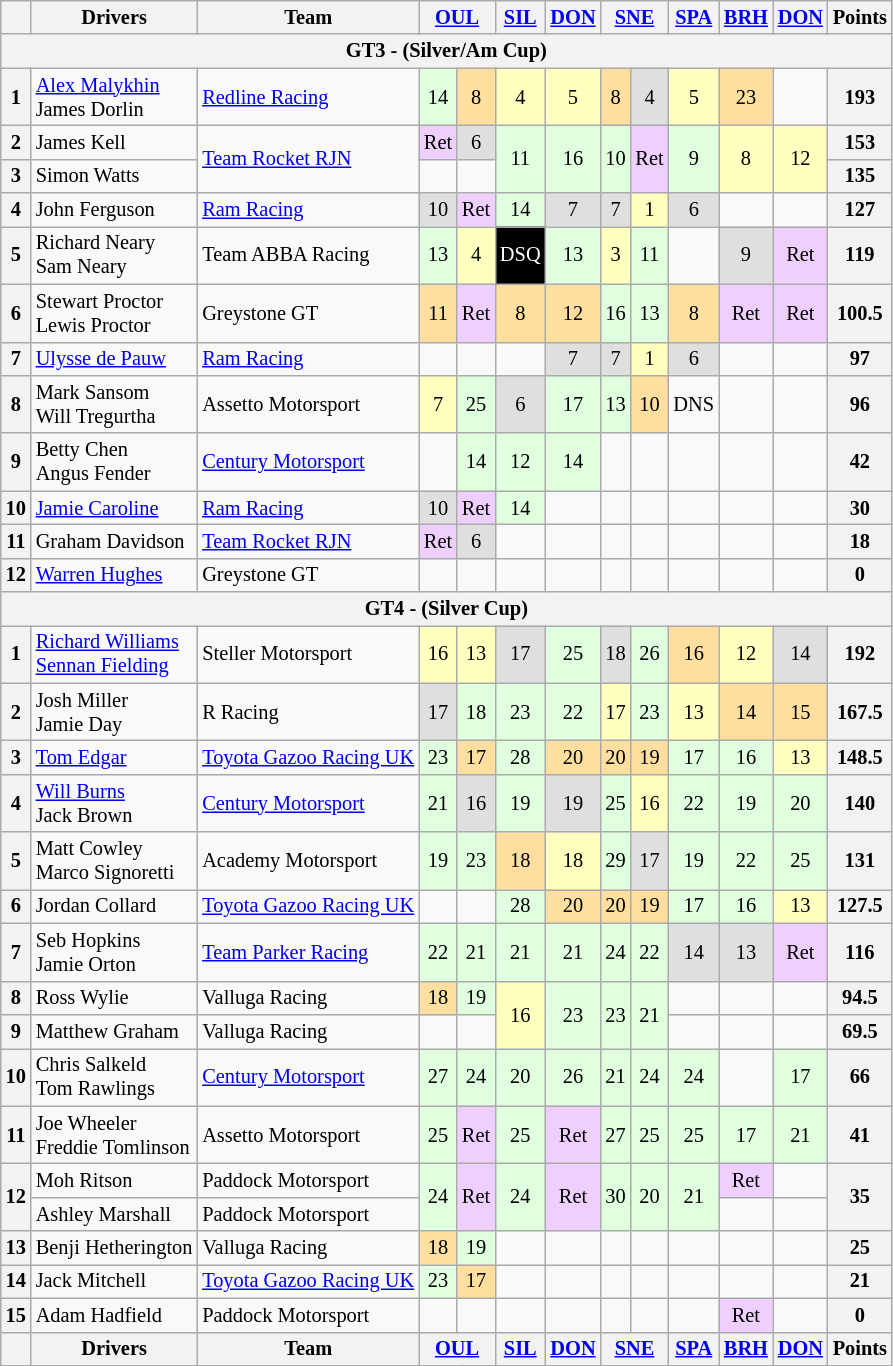<table class="wikitable" style="font-size:85%; text-align:center">
<tr>
<th></th>
<th>Drivers</th>
<th>Team</th>
<th colspan="2"><a href='#'>OUL</a></th>
<th><a href='#'>SIL</a></th>
<th><a href='#'>DON</a></th>
<th colspan="2"><a href='#'>SNE</a></th>
<th><a href='#'>SPA</a></th>
<th><a href='#'>BRH</a></th>
<th><a href='#'>DON</a></th>
<th>Points</th>
</tr>
<tr>
<th colspan="13"><strong>GT3 - (Silver/Am Cup)</strong></th>
</tr>
<tr>
<th>1</th>
<td align="left"> <a href='#'>Alex Malykhin</a><br> James Dorlin</td>
<td align="left"> <a href='#'>Redline Racing</a></td>
<td style="background:#dfffdf;">14</td>
<td style="background:#ffdf9f;">8</td>
<td style="background:#ffffbf;">4</td>
<td style="background:#ffffbf;">5</td>
<td style="background:#ffdf9f;">8</td>
<td style="background:#dfdfdf;">4</td>
<td style="background:#ffffbf;">5</td>
<td style="background:#ffdf9f;">23</td>
<td></td>
<th>193</th>
</tr>
<tr>
<th>2</th>
<td align="left"> James Kell</td>
<td rowspan="2" align="left"> <a href='#'>Team Rocket RJN</a></td>
<td style="background:#efcfff;">Ret</td>
<td style="background:#dfdfdf;">6</td>
<td rowspan="2"  style="background:#dfffdf;">11</td>
<td rowspan="2"  style="background:#dfffdf;">16</td>
<td rowspan="2"  style="background:#dfffdf;">10</td>
<td rowspan="2"  style="background:#efcfff;">Ret</td>
<td rowspan="2"  style="background:#dfffdf;">9</td>
<td rowspan="2"  style="background:#ffffbf;">8</td>
<td rowspan="2"  style="background:#ffffbf;">12</td>
<th>153</th>
</tr>
<tr>
<th>3</th>
<td align="left"> Simon Watts</td>
<td></td>
<td></td>
<th>135</th>
</tr>
<tr>
<th>4</th>
<td align="left"> John Ferguson</td>
<td align="left"> <a href='#'>Ram Racing</a></td>
<td style="background:#dfdfdf;">10</td>
<td style="background:#efcfff;">Ret</td>
<td style="background:#dfffdf;">14</td>
<td style="background:#dfdfdf;">7</td>
<td style="background:#dfdfdf;">7</td>
<td style="background:#ffffbf;">1</td>
<td style="background:#dfdfdf;">6</td>
<td></td>
<td></td>
<th>127</th>
</tr>
<tr>
<th>5</th>
<td align="left"> Richard Neary<br> Sam Neary</td>
<td align="left"> Team ABBA Racing</td>
<td style="background:#dfffdf;">13</td>
<td style="background:#ffffbf;">4</td>
<td style="background-color:#000000; color:white">DSQ</td>
<td style="background:#dfffdf;">13</td>
<td style="background:#ffffbf;">3</td>
<td style="background:#dfffdf;">11</td>
<td></td>
<td style="background:#dfdfdf;">9</td>
<td style="background:#efcfff;">Ret</td>
<th>119</th>
</tr>
<tr>
<th>6</th>
<td align="left"> Stewart Proctor<br> Lewis Proctor</td>
<td align="left"> Greystone GT</td>
<td style="background:#ffdf9f;">11</td>
<td style="background:#efcfff;">Ret</td>
<td style="background:#ffdf9f;">8</td>
<td style="background:#ffdf9f;">12</td>
<td style="background:#dfffdf;">16</td>
<td style="background:#dfffdf;">13</td>
<td style="background:#ffdf9f;">8</td>
<td style="background:#efcfff;">Ret</td>
<td style="background:#efcfff;">Ret</td>
<th>100.5</th>
</tr>
<tr>
<th>7</th>
<td align="left"> <a href='#'>Ulysse de Pauw</a></td>
<td align="left"> <a href='#'>Ram Racing</a></td>
<td></td>
<td></td>
<td></td>
<td style="background:#dfdfdf;">7</td>
<td style="background:#dfdfdf;">7</td>
<td style="background:#ffffbf;">1</td>
<td style="background:#dfdfdf;">6</td>
<td></td>
<td></td>
<th>97</th>
</tr>
<tr>
<th>8</th>
<td align="left"> Mark Sansom<br> Will Tregurtha</td>
<td align="left"> Assetto Motorsport</td>
<td style="background:#ffffbf;">7</td>
<td style="background:#dfffdf;">25</td>
<td style="background:#dfdfdf;">6</td>
<td style="background:#dfffdf;">17</td>
<td style="background:#dfffdf;">13</td>
<td style="background:#ffdf9f;">10</td>
<td>DNS</td>
<td></td>
<td></td>
<th>96</th>
</tr>
<tr>
<th>9</th>
<td align="left"> Betty Chen<br> Angus Fender</td>
<td align="left"> <a href='#'>Century Motorsport</a></td>
<td></td>
<td style="background:#dfffdf;">14</td>
<td style="background:#dfffdf;">12</td>
<td style="background:#dfffdf;">14</td>
<td></td>
<td></td>
<td></td>
<td></td>
<td></td>
<th>42</th>
</tr>
<tr>
<th>10</th>
<td align="left"> <a href='#'>Jamie Caroline</a></td>
<td align="left"> <a href='#'>Ram Racing</a></td>
<td style="background:#dfdfdf;">10</td>
<td style="background:#efcfff;">Ret</td>
<td style="background:#dfffdf;">14</td>
<td></td>
<td></td>
<td></td>
<td></td>
<td></td>
<td></td>
<th>30</th>
</tr>
<tr>
<th>11</th>
<td align="left"> Graham Davidson</td>
<td align="left"> <a href='#'>Team Rocket RJN</a></td>
<td style="background:#efcfff;">Ret</td>
<td style="background:#dfdfdf;">6</td>
<td></td>
<td></td>
<td></td>
<td></td>
<td></td>
<td></td>
<td></td>
<th>18</th>
</tr>
<tr>
<th>12</th>
<td align="left"> <a href='#'>Warren Hughes</a></td>
<td align="left"> Greystone GT</td>
<td></td>
<td></td>
<td></td>
<td></td>
<td></td>
<td></td>
<td></td>
<td></td>
<td></td>
<th>0</th>
</tr>
<tr>
<th colspan="13"><strong>GT4 - (Silver Cup)</strong></th>
</tr>
<tr>
<th>1</th>
<td align="left"> <a href='#'>Richard Williams</a><br> <a href='#'>Sennan Fielding</a></td>
<td align="left"> Steller Motorsport</td>
<td style="background:#ffffbf;">16</td>
<td style="background:#ffffbf;">13</td>
<td style="background:#dfdfdf;">17</td>
<td style="background:#dfffdf;">25</td>
<td style="background:#dfdfdf;">18</td>
<td style="background:#dfffdf;">26</td>
<td style="background:#ffdf9f;">16</td>
<td style="background:#ffffbf;">12</td>
<td style="background:#dfdfdf;">14</td>
<th>192</th>
</tr>
<tr>
<th>2</th>
<td align="left"> Josh Miller<br> Jamie Day</td>
<td align="left"> R Racing</td>
<td style="background:#dfdfdf;">17</td>
<td style="background:#dfffdf;">18</td>
<td style="background:#dfffdf;">23</td>
<td style="background:#dfffdf;">22</td>
<td style="background:#ffffbf;">17</td>
<td style="background:#dfffdf;">23</td>
<td style="background:#ffffbf;">13</td>
<td style="background:#ffdf9f;">14</td>
<td style="background:#ffdf9f;">15</td>
<th>167.5</th>
</tr>
<tr>
<th>3</th>
<td align="left"> <a href='#'>Tom Edgar</a></td>
<td align="left"> <a href='#'>Toyota Gazoo Racing UK</a></td>
<td style="background:#dfffdf;">23</td>
<td style="background:#ffdf9f;">17</td>
<td style="background:#dfffdf;">28</td>
<td style="background:#ffdf9f;">20</td>
<td style="background:#ffdf9f;">20</td>
<td style="background:#ffdf9f;">19</td>
<td style="background:#dfffdf;">17</td>
<td style="background:#dfffdf;">16</td>
<td style="background:#ffffbf;">13</td>
<th>148.5</th>
</tr>
<tr>
<th>4</th>
<td align="left"> <a href='#'>Will Burns</a><br> Jack Brown</td>
<td align="left"> <a href='#'>Century Motorsport</a></td>
<td style="background:#dfffdf;">21</td>
<td style="background:#dfdfdf;">16</td>
<td style="background:#dfffdf;">19</td>
<td style="background:#dfdfdf;">19</td>
<td style="background:#dfffdf;">25</td>
<td style="background:#ffffbf;">16</td>
<td style="background:#dfffdf;">22</td>
<td style="background:#dfffdf;">19</td>
<td style="background:#dfffdf;">20</td>
<th>140</th>
</tr>
<tr>
<th>5</th>
<td align="left"> Matt Cowley<br> Marco Signoretti</td>
<td align="left"> Academy Motorsport</td>
<td style="background:#dfffdf;">19</td>
<td style="background:#dfffdf;">23</td>
<td style="background:#ffdf9f;">18</td>
<td style="background:#ffffbf;">18</td>
<td style="background:#dfffdf;">29</td>
<td style="background:#dfdfdf;">17</td>
<td style="background:#dfffdf;">19</td>
<td style="background:#dfffdf;">22</td>
<td style="background:#dfffdf;">25</td>
<th>131</th>
</tr>
<tr>
<th>6</th>
<td align="left"> Jordan Collard</td>
<td align="left"> <a href='#'>Toyota Gazoo Racing UK</a></td>
<td></td>
<td></td>
<td style="background:#dfffdf;">28</td>
<td style="background:#ffdf9f;">20</td>
<td style="background:#ffdf9f;">20</td>
<td style="background:#ffdf9f;">19</td>
<td style="background:#dfffdf;">17</td>
<td style="background:#dfffdf;">16</td>
<td style="background:#ffffbf;">13</td>
<th>127.5</th>
</tr>
<tr>
<th>7</th>
<td align="left"> Seb Hopkins<br> Jamie Orton</td>
<td align="left"> <a href='#'>Team Parker Racing</a></td>
<td style="background:#dfffdf;">22</td>
<td style="background:#dfffdf;">21</td>
<td style="background:#dfffdf;">21</td>
<td style="background:#dfffdf;">21</td>
<td style="background:#dfffdf;">24</td>
<td style="background:#dfffdf;">22</td>
<td style="background:#dfdfdf;">14</td>
<td style="background:#dfdfdf;">13</td>
<td style="background:#efcfff;">Ret</td>
<th>116</th>
</tr>
<tr>
<th>8</th>
<td align="left"> Ross Wylie</td>
<td align="left"> Valluga Racing</td>
<td style="background:#ffdf9f;">18</td>
<td style="background:#dfffdf;">19</td>
<td rowspan="2"  style="background:#ffffbf;">16</td>
<td rowspan="2"  style="background:#dfffdf;">23</td>
<td rowspan="2"  style="background:#dfffdf;">23</td>
<td rowspan="2"  style="background:#dfffdf;">21</td>
<td></td>
<td></td>
<td></td>
<th>94.5</th>
</tr>
<tr>
<th>9</th>
<td align="left"> Matthew Graham</td>
<td align="left"> Valluga Racing</td>
<td></td>
<td></td>
<td></td>
<td></td>
<td></td>
<th>69.5</th>
</tr>
<tr>
<th>10</th>
<td align="left"> Chris Salkeld<br> Tom Rawlings</td>
<td align="left"> <a href='#'>Century Motorsport</a></td>
<td style="background:#dfffdf;">27</td>
<td style="background:#dfffdf;">24</td>
<td style="background:#dfffdf;">20</td>
<td style="background:#dfffdf;">26</td>
<td style="background:#dfffdf;">21</td>
<td style="background:#dfffdf;">24</td>
<td style="background:#dfffdf;">24</td>
<td></td>
<td style="background:#dfffdf;">17</td>
<th>66</th>
</tr>
<tr>
<th>11</th>
<td align="left"> Joe Wheeler<br> Freddie Tomlinson</td>
<td align="left"> Assetto Motorsport</td>
<td style="background:#dfffdf;">25</td>
<td style="background:#efcfff;">Ret</td>
<td style="background:#dfffdf;">25</td>
<td style="background:#efcfff;">Ret</td>
<td style="background:#dfffdf;">27</td>
<td style="background:#dfffdf;">25</td>
<td style="background:#dfffdf;">25</td>
<td style="background:#dfffdf;">17</td>
<td style="background:#dfffdf;">21</td>
<th>41</th>
</tr>
<tr>
<th rowspan="2">12</th>
<td align="left"> Moh Ritson</td>
<td align="left"> Paddock Motorsport</td>
<td rowspan="2"  style="background:#dfffdf;">24</td>
<td rowspan="2"  style="background:#efcfff;">Ret</td>
<td rowspan="2"  style="background:#dfffdf;">24</td>
<td rowspan="2"  style="background:#efcfff;">Ret</td>
<td rowspan="2"  style="background:#dfffdf;">30</td>
<td rowspan="2"  style="background:#dfffdf;">20</td>
<td rowspan="2"  style="background:#dfffdf;">21</td>
<td style="background:#efcfff;">Ret</td>
<td></td>
<th rowspan="2">35</th>
</tr>
<tr>
<td align="left"> Ashley Marshall</td>
<td align="left"> Paddock Motorsport</td>
<td></td>
<td></td>
</tr>
<tr>
<th>13</th>
<td align="left"> Benji Hetherington</td>
<td align="left"> Valluga Racing</td>
<td style="background:#ffdf9f;">18</td>
<td style="background:#dfffdf;">19</td>
<td></td>
<td></td>
<td></td>
<td></td>
<td></td>
<td></td>
<td></td>
<th>25</th>
</tr>
<tr>
<th>14</th>
<td align="left"> Jack Mitchell</td>
<td align="left"> <a href='#'>Toyota Gazoo Racing UK</a></td>
<td style="background:#dfffdf;">23</td>
<td style="background:#ffdf9f;">17</td>
<td></td>
<td></td>
<td></td>
<td></td>
<td></td>
<td></td>
<td></td>
<th>21</th>
</tr>
<tr>
<th>15</th>
<td align="left"> Adam Hadfield</td>
<td align="left"> Paddock Motorsport</td>
<td></td>
<td></td>
<td></td>
<td></td>
<td></td>
<td></td>
<td></td>
<td style="background:#efcfff;">Ret</td>
<td></td>
<th>0</th>
</tr>
<tr>
<th></th>
<th>Drivers</th>
<th>Team</th>
<th colspan="2"><a href='#'>OUL</a></th>
<th><a href='#'>SIL</a></th>
<th><a href='#'>DON</a></th>
<th colspan="2"><a href='#'>SNE</a></th>
<th><a href='#'>SPA</a></th>
<th><a href='#'>BRH</a></th>
<th><a href='#'>DON</a></th>
<th>Points</th>
</tr>
</table>
